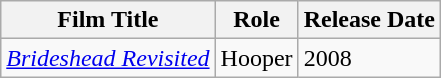<table class="wikitable">
<tr>
<th>Film Title</th>
<th>Role</th>
<th>Release Date</th>
</tr>
<tr>
<td><em><a href='#'>Brideshead Revisited</a></em></td>
<td>Hooper</td>
<td>2008</td>
</tr>
</table>
